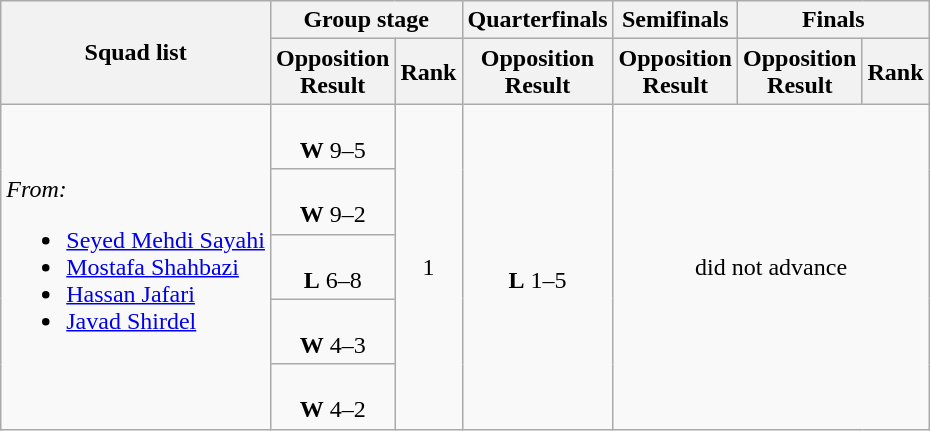<table class=wikitable>
<tr>
<th rowspan="2">Squad list</th>
<th colspan="2">Group stage</th>
<th>Quarterfinals</th>
<th>Semifinals</th>
<th colspan="2">Finals</th>
</tr>
<tr>
<th>Opposition<br>Result</th>
<th>Rank</th>
<th>Opposition<br>Result</th>
<th>Opposition<br>Result</th>
<th>Opposition<br>Result</th>
<th>Rank</th>
</tr>
<tr>
<td rowspan="5"><em>From:</em><br><ul><li><a href='#'>Seyed Mehdi Sayahi</a></li><li><a href='#'>Mostafa Shahbazi</a></li><li><a href='#'>Hassan Jafari</a></li><li><a href='#'>Javad Shirdel</a></li></ul></td>
<td align="center"><br><strong>W</strong> 9–5</td>
<td align="center" rowspan="5">1</td>
<td align="center" rowspan="5"><br><strong>L</strong> 1–5</td>
<td align="center" rowspan="5" colspan="3">did not advance</td>
</tr>
<tr>
<td align="center"><br><strong>W</strong> 9–2</td>
</tr>
<tr>
<td align="center"><br><strong>L</strong> 6–8</td>
</tr>
<tr>
<td align="center"><br><strong>W</strong> 4–3</td>
</tr>
<tr>
<td align="center"><br><strong>W</strong> 4–2</td>
</tr>
</table>
